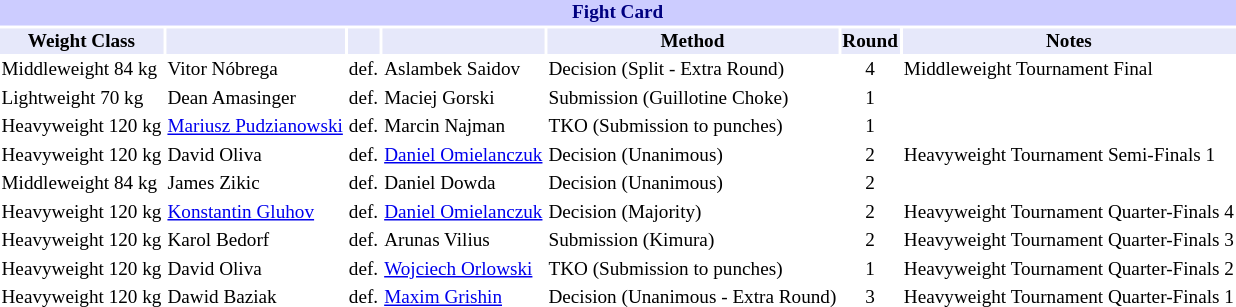<table class="toccolours" style="font-size: 80%;">
<tr>
<th colspan="8" style="background-color: #ccf; color: #000080; text-align: center;"><strong>Fight Card</strong></th>
</tr>
<tr>
<th colspan="1" style="background-color: #E6E8FA; color: #000000; text-align: center;">Weight Class</th>
<th colspan="1" style="background-color: #E6E8FA; color: #000000; text-align: center;"></th>
<th colspan="1" style="background-color: #E6E8FA; color: #000000; text-align: center;"></th>
<th colspan="1" style="background-color: #E6E8FA; color: #000000; text-align: center;"></th>
<th colspan="1" style="background-color: #E6E8FA; color: #000000; text-align: center;">Method</th>
<th colspan="1" style="background-color: #E6E8FA; color: #000000; text-align: center;">Round</th>
<th colspan="1" style="background-color: #E6E8FA; color: #000000; text-align: center;">Notes</th>
</tr>
<tr>
<td>Middleweight 84 kg</td>
<td> Vitor Nóbrega</td>
<td align=center>def.</td>
<td>  Aslambek Saidov</td>
<td>Decision (Split - Extra Round)</td>
<td align=center>4</td>
<td>Middleweight Tournament Final</td>
</tr>
<tr>
<td>Lightweight 70 kg</td>
<td> Dean Amasinger</td>
<td align=center>def.</td>
<td>  Maciej Gorski</td>
<td>Submission (Guillotine Choke)</td>
<td align=center>1</td>
<td></td>
</tr>
<tr>
<td>Heavyweight 120 kg</td>
<td>  <a href='#'>Mariusz Pudzianowski</a></td>
<td align=center>def.</td>
<td>  Marcin Najman</td>
<td>TKO (Submission to punches)</td>
<td align=center>1</td>
<td></td>
</tr>
<tr>
<td>Heavyweight 120 kg</td>
<td>  David Oliva</td>
<td align=center>def.</td>
<td> <a href='#'>Daniel Omielanczuk</a></td>
<td>Decision (Unanimous)</td>
<td align=center>2</td>
<td>Heavyweight Tournament Semi-Finals 1</td>
</tr>
<tr>
<td>Middleweight 84 kg</td>
<td>  James Zikic</td>
<td align=center>def.</td>
<td>  Daniel Dowda</td>
<td>Decision (Unanimous)</td>
<td align=center>2</td>
<td></td>
</tr>
<tr>
<td>Heavyweight 120 kg</td>
<td> <a href='#'>Konstantin Gluhov</a></td>
<td align=center>def.</td>
<td> <a href='#'>Daniel Omielanczuk</a></td>
<td>Decision (Majority)</td>
<td align=center>2</td>
<td>Heavyweight Tournament Quarter-Finals 4</td>
</tr>
<tr>
<td>Heavyweight 120 kg</td>
<td>  Karol Bedorf</td>
<td align=center>def.</td>
<td> Arunas Vilius</td>
<td>Submission (Kimura)</td>
<td align=center>2</td>
<td>Heavyweight Tournament Quarter-Finals 3</td>
</tr>
<tr>
<td>Heavyweight 120 kg</td>
<td>  David Oliva</td>
<td align=center>def.</td>
<td>  <a href='#'>Wojciech Orlowski</a></td>
<td>TKO (Submission to punches)</td>
<td align=center>1</td>
<td>Heavyweight Tournament Quarter-Finals 2</td>
</tr>
<tr>
<td>Heavyweight 120 kg</td>
<td>  Dawid Baziak</td>
<td align=center>def.</td>
<td> <a href='#'>Maxim Grishin</a></td>
<td>Decision (Unanimous - Extra Round)</td>
<td align=center>3</td>
<td>Heavyweight Tournament Quarter-Finals 1</td>
</tr>
</table>
